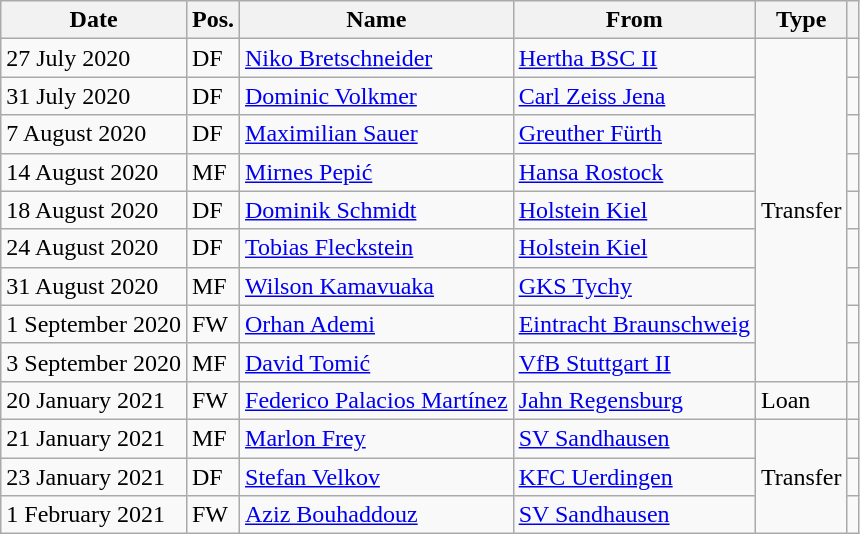<table class="wikitable">
<tr>
<th>Date</th>
<th>Pos.</th>
<th>Name</th>
<th>From</th>
<th>Type</th>
<th></th>
</tr>
<tr>
<td>27 July 2020</td>
<td>DF</td>
<td> <a href='#'>Niko Bretschneider</a></td>
<td><a href='#'>Hertha BSC II</a></td>
<td rowspan=9>Transfer</td>
<td></td>
</tr>
<tr>
<td>31 July 2020</td>
<td>DF</td>
<td> <a href='#'>Dominic Volkmer</a></td>
<td><a href='#'>Carl Zeiss Jena</a></td>
<td></td>
</tr>
<tr>
<td>7 August 2020</td>
<td>DF</td>
<td> <a href='#'>Maximilian Sauer</a></td>
<td><a href='#'>Greuther Fürth</a></td>
<td></td>
</tr>
<tr>
<td>14 August 2020</td>
<td>MF</td>
<td> <a href='#'>Mirnes Pepić</a></td>
<td><a href='#'>Hansa Rostock</a></td>
<td></td>
</tr>
<tr>
<td>18 August 2020</td>
<td>DF</td>
<td> <a href='#'>Dominik Schmidt</a></td>
<td><a href='#'>Holstein Kiel</a></td>
<td></td>
</tr>
<tr>
<td>24 August 2020</td>
<td>DF</td>
<td> <a href='#'>Tobias Fleckstein</a></td>
<td><a href='#'>Holstein Kiel</a></td>
<td></td>
</tr>
<tr>
<td>31 August 2020</td>
<td>MF</td>
<td> <a href='#'>Wilson Kamavuaka</a></td>
<td><a href='#'>GKS Tychy</a></td>
<td></td>
</tr>
<tr>
<td>1 September 2020</td>
<td>FW</td>
<td> <a href='#'>Orhan Ademi</a></td>
<td><a href='#'>Eintracht Braunschweig</a></td>
<td></td>
</tr>
<tr>
<td>3 September 2020</td>
<td>MF</td>
<td> <a href='#'>David Tomić</a></td>
<td><a href='#'>VfB Stuttgart II</a></td>
<td></td>
</tr>
<tr>
<td>20 January 2021</td>
<td>FW</td>
<td> <a href='#'>Federico Palacios Martínez</a></td>
<td><a href='#'>Jahn Regensburg</a></td>
<td>Loan</td>
<td></td>
</tr>
<tr>
<td>21 January 2021</td>
<td>MF</td>
<td> <a href='#'>Marlon Frey</a></td>
<td><a href='#'>SV Sandhausen</a></td>
<td rowspan=3>Transfer</td>
<td></td>
</tr>
<tr>
<td>23 January 2021</td>
<td>DF</td>
<td> <a href='#'>Stefan Velkov</a></td>
<td><a href='#'>KFC Uerdingen</a></td>
<td></td>
</tr>
<tr>
<td>1 February 2021</td>
<td>FW</td>
<td> <a href='#'>Aziz Bouhaddouz</a></td>
<td><a href='#'>SV Sandhausen</a></td>
<td></td>
</tr>
</table>
